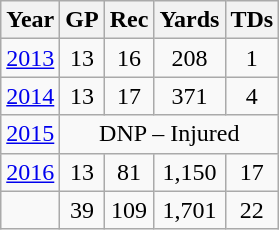<table class="wikitable" style="text-align:center;">
<tr>
<th>Year</th>
<th>GP</th>
<th>Rec</th>
<th>Yards</th>
<th>TDs</th>
</tr>
<tr>
<td><a href='#'>2013</a></td>
<td>13</td>
<td>16</td>
<td>208</td>
<td>1</td>
</tr>
<tr>
<td><a href='#'>2014</a></td>
<td>13</td>
<td>17</td>
<td>371</td>
<td>4</td>
</tr>
<tr>
<td><a href='#'>2015</a></td>
<td colspan=4 style="text-align:center;">DNP – Injured</td>
</tr>
<tr>
<td><a href='#'>2016</a></td>
<td>13</td>
<td>81</td>
<td>1,150</td>
<td>17</td>
</tr>
<tr>
<td><strong></strong></td>
<td>39</td>
<td>109</td>
<td>1,701</td>
<td>22</td>
</tr>
</table>
